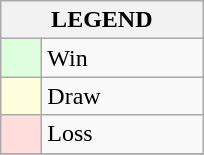<table class="wikitable" border="1">
<tr>
<th colspan="2">LEGEND</th>
</tr>
<tr>
<td style="background:#ddffdd;" width=20> </td>
<td width=100>Win</td>
</tr>
<tr>
<td style="background:#ffffdd"  width=20> </td>
<td width=100>Draw</td>
</tr>
<tr>
<td style="background:#ffdddd;" width=20> </td>
<td width=100>Loss</td>
</tr>
<tr>
</tr>
</table>
